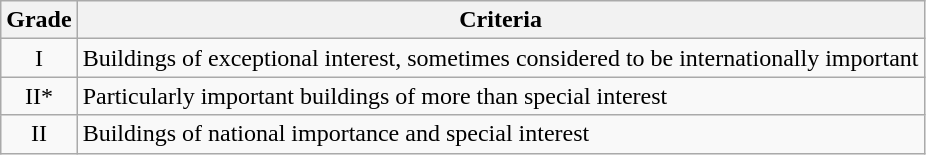<table class="wikitable">
<tr>
<th>Grade</th>
<th>Criteria</th>
</tr>
<tr>
<td align="center" >I</td>
<td>Buildings of exceptional interest, sometimes considered to be internationally important</td>
</tr>
<tr>
<td align="center" >II*</td>
<td>Particularly important buildings of more than special interest</td>
</tr>
<tr>
<td align="center" >II</td>
<td>Buildings of national importance and special interest</td>
</tr>
</table>
